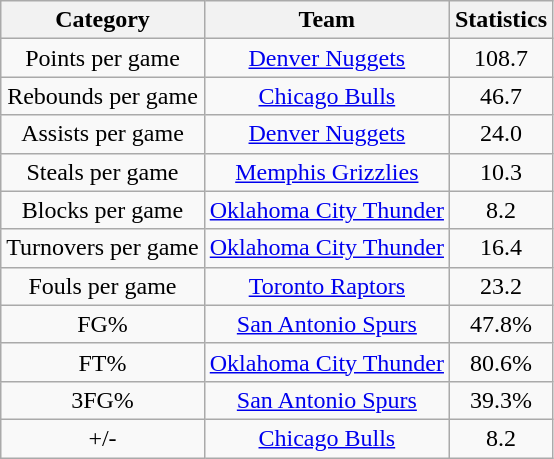<table class="wikitable" style="text-align:center">
<tr>
<th>Category</th>
<th>Team</th>
<th>Statistics</th>
</tr>
<tr>
<td>Points per game</td>
<td><a href='#'>Denver Nuggets</a></td>
<td>108.7</td>
</tr>
<tr>
<td>Rebounds per game</td>
<td><a href='#'>Chicago Bulls</a></td>
<td>46.7</td>
</tr>
<tr>
<td>Assists per game</td>
<td><a href='#'>Denver Nuggets</a></td>
<td>24.0</td>
</tr>
<tr>
<td>Steals per game</td>
<td><a href='#'>Memphis Grizzlies</a></td>
<td>10.3</td>
</tr>
<tr>
<td>Blocks per game</td>
<td><a href='#'>Oklahoma City Thunder</a></td>
<td>8.2</td>
</tr>
<tr>
<td>Turnovers per game</td>
<td><a href='#'>Oklahoma City Thunder</a></td>
<td>16.4</td>
</tr>
<tr>
<td>Fouls per game</td>
<td><a href='#'>Toronto Raptors</a></td>
<td>23.2</td>
</tr>
<tr>
<td>FG%</td>
<td><a href='#'>San Antonio Spurs</a></td>
<td>47.8%</td>
</tr>
<tr>
<td>FT%</td>
<td><a href='#'>Oklahoma City Thunder</a></td>
<td>80.6%</td>
</tr>
<tr>
<td>3FG%</td>
<td><a href='#'>San Antonio Spurs</a></td>
<td>39.3%</td>
</tr>
<tr>
<td>+/-</td>
<td><a href='#'>Chicago Bulls</a></td>
<td>8.2</td>
</tr>
</table>
